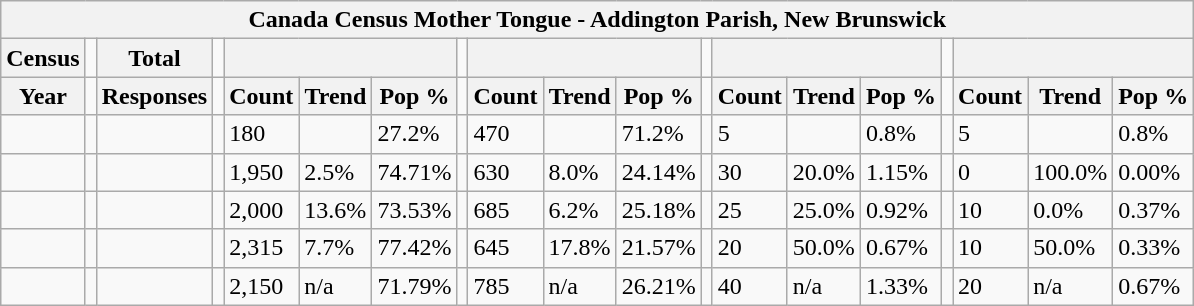<table class="wikitable">
<tr>
<th colspan="19">Canada Census Mother Tongue - Addington Parish, New Brunswick</th>
</tr>
<tr>
<th>Census</th>
<td></td>
<th>Total</th>
<td colspan="1"></td>
<th colspan="3"></th>
<td colspan="1"></td>
<th colspan="3"></th>
<td colspan="1"></td>
<th colspan="3"></th>
<td colspan="1"></td>
<th colspan="3"></th>
</tr>
<tr>
<th>Year</th>
<td></td>
<th>Responses</th>
<td></td>
<th>Count</th>
<th>Trend</th>
<th>Pop %</th>
<td></td>
<th>Count</th>
<th>Trend</th>
<th>Pop %</th>
<td></td>
<th>Count</th>
<th>Trend</th>
<th>Pop %</th>
<td></td>
<th>Count</th>
<th>Trend</th>
<th>Pop %</th>
</tr>
<tr>
<td></td>
<td></td>
<td></td>
<td></td>
<td>180</td>
<td></td>
<td>27.2%</td>
<td></td>
<td>470</td>
<td></td>
<td>71.2%</td>
<td></td>
<td>5</td>
<td></td>
<td>0.8%</td>
<td></td>
<td>5</td>
<td></td>
<td>0.8%</td>
</tr>
<tr>
<td></td>
<td></td>
<td></td>
<td></td>
<td>1,950</td>
<td> 2.5%</td>
<td>74.71%</td>
<td></td>
<td>630</td>
<td> 8.0%</td>
<td>24.14%</td>
<td></td>
<td>30</td>
<td> 20.0%</td>
<td>1.15%</td>
<td></td>
<td>0</td>
<td> 100.0%</td>
<td>0.00%</td>
</tr>
<tr>
<td></td>
<td></td>
<td></td>
<td></td>
<td>2,000</td>
<td> 13.6%</td>
<td>73.53%</td>
<td></td>
<td>685</td>
<td> 6.2%</td>
<td>25.18%</td>
<td></td>
<td>25</td>
<td> 25.0%</td>
<td>0.92%</td>
<td></td>
<td>10</td>
<td> 0.0%</td>
<td>0.37%</td>
</tr>
<tr>
<td></td>
<td></td>
<td></td>
<td></td>
<td>2,315</td>
<td> 7.7%</td>
<td>77.42%</td>
<td></td>
<td>645</td>
<td> 17.8%</td>
<td>21.57%</td>
<td></td>
<td>20</td>
<td> 50.0%</td>
<td>0.67%</td>
<td></td>
<td>10</td>
<td> 50.0%</td>
<td>0.33%</td>
</tr>
<tr>
<td></td>
<td></td>
<td></td>
<td></td>
<td>2,150</td>
<td>n/a</td>
<td>71.79%</td>
<td></td>
<td>785</td>
<td>n/a</td>
<td>26.21%</td>
<td></td>
<td>40</td>
<td>n/a</td>
<td>1.33%</td>
<td></td>
<td>20</td>
<td>n/a</td>
<td>0.67%</td>
</tr>
</table>
